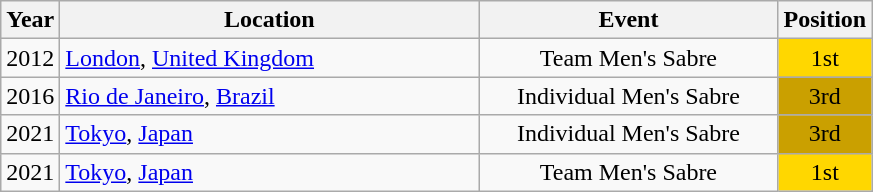<table class="wikitable" style="text-align:center;">
<tr>
<th>Year</th>
<th style="width:17em">Location</th>
<th style="width:12em">Event</th>
<th>Position</th>
</tr>
<tr>
<td>2012</td>
<td rowspan="1" align="left"> <a href='#'>London</a>, <a href='#'>United Kingdom</a></td>
<td>Team Men's Sabre</td>
<td bgcolor="gold">1st</td>
</tr>
<tr>
<td>2016</td>
<td rowspan="1" align="left"> <a href='#'>Rio de Janeiro</a>, <a href='#'>Brazil</a></td>
<td>Individual Men's Sabre</td>
<td bgcolor="caramel">3rd</td>
</tr>
<tr>
<td>2021</td>
<td rowspan="1" align="left"> <a href='#'>Tokyo</a>, <a href='#'>Japan</a></td>
<td>Individual Men's Sabre</td>
<td bgcolor="caramel">3rd</td>
</tr>
<tr>
<td>2021</td>
<td rowspan="1" align="left"> <a href='#'>Tokyo</a>, <a href='#'>Japan</a></td>
<td>Team Men's Sabre</td>
<td bgcolor="gold">1st</td>
</tr>
</table>
